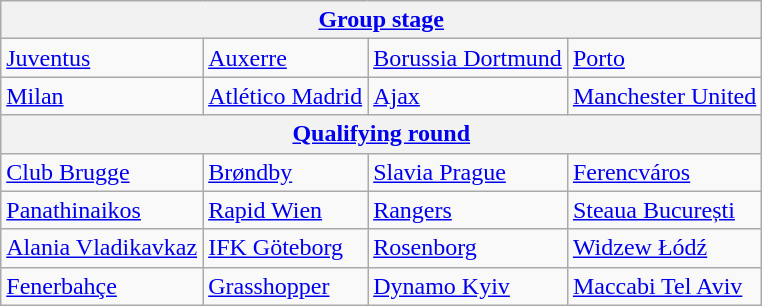<table class="wikitable">
<tr>
<th colspan=4><a href='#'>Group stage</a></th>
</tr>
<tr>
<td> <a href='#'>Juventus</a> </td>
<td> <a href='#'>Auxerre</a> </td>
<td> <a href='#'>Borussia Dortmund</a> </td>
<td> <a href='#'>Porto</a> </td>
</tr>
<tr>
<td> <a href='#'>Milan</a> </td>
<td> <a href='#'>Atlético Madrid</a> </td>
<td> <a href='#'>Ajax</a> </td>
<td> <a href='#'>Manchester United</a> </td>
</tr>
<tr>
<th colspan=4><a href='#'>Qualifying round</a></th>
</tr>
<tr>
<td> <a href='#'>Club Brugge</a> </td>
<td> <a href='#'>Brøndby</a> </td>
<td> <a href='#'>Slavia Prague</a> </td>
<td> <a href='#'>Ferencváros</a> </td>
</tr>
<tr>
<td> <a href='#'>Panathinaikos</a> </td>
<td> <a href='#'>Rapid Wien</a> </td>
<td> <a href='#'>Rangers</a> </td>
<td> <a href='#'>Steaua București</a> </td>
</tr>
<tr>
<td> <a href='#'>Alania Vladikavkaz</a> </td>
<td> <a href='#'>IFK Göteborg</a> </td>
<td> <a href='#'>Rosenborg</a> </td>
<td> <a href='#'>Widzew Łódź</a> </td>
</tr>
<tr>
<td> <a href='#'>Fenerbahçe</a> </td>
<td> <a href='#'>Grasshopper</a> </td>
<td> <a href='#'>Dynamo Kyiv</a> </td>
<td> <a href='#'>Maccabi Tel Aviv</a> </td>
</tr>
</table>
